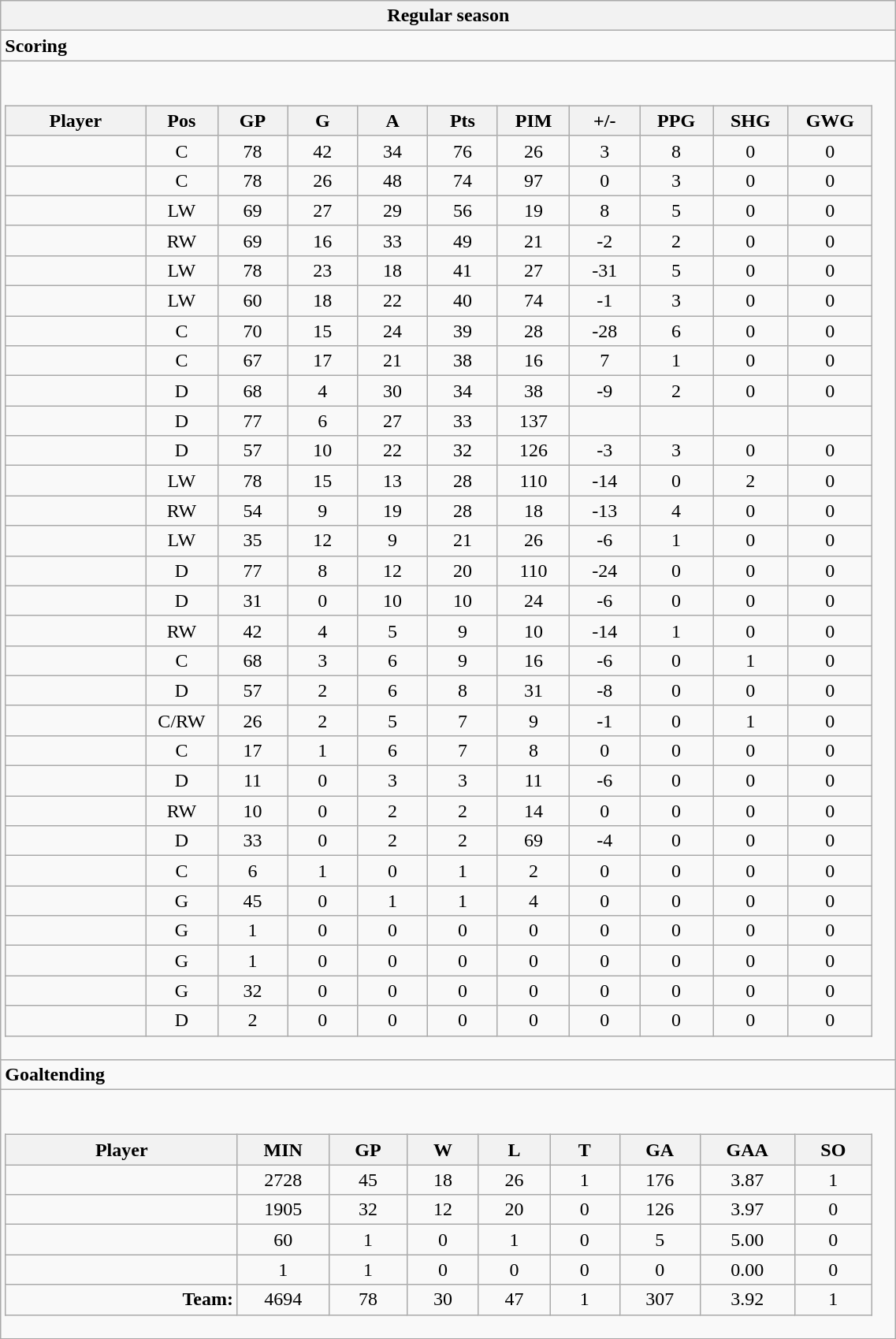<table class="wikitable collapsible" width="60%" border="1">
<tr>
<th>Regular season</th>
</tr>
<tr>
<td class="tocccolors"><strong>Scoring</strong></td>
</tr>
<tr>
<td><br><table class="wikitable sortable">
<tr ALIGN="center">
<th bgcolor="#DDDDFF" width="10%">Player</th>
<th bgcolor="#DDDDFF" width="3%" title="Position">Pos</th>
<th bgcolor="#DDDDFF" width="5%" title="Games played">GP</th>
<th bgcolor="#DDDDFF" width="5%" title="Goals">G</th>
<th bgcolor="#DDDDFF" width="5%" title="Assists">A</th>
<th bgcolor="#DDDDFF" width="5%" title="Points">Pts</th>
<th bgcolor="#DDDDFF" width="5%" title="Penalties in Minutes">PIM</th>
<th bgcolor="#DDDDFF" width="5%" title="Plus/minus">+/-</th>
<th bgcolor="#DDDDFF" width="5%" title="Power play goals">PPG</th>
<th bgcolor="#DDDDFF" width="5%" title="Short-handed goals">SHG</th>
<th bgcolor="#DDDDFF" width="5%" title="Game-winning goals">GWG</th>
</tr>
<tr align="center">
<td align="right"></td>
<td>C</td>
<td>78</td>
<td>42</td>
<td>34</td>
<td>76</td>
<td>26</td>
<td>3</td>
<td>8</td>
<td>0</td>
<td>0</td>
</tr>
<tr align="center">
<td align="right"></td>
<td>C</td>
<td>78</td>
<td>26</td>
<td>48</td>
<td>74</td>
<td>97</td>
<td>0</td>
<td>3</td>
<td>0</td>
<td>0</td>
</tr>
<tr align="center">
<td align="right"></td>
<td>LW</td>
<td>69</td>
<td>27</td>
<td>29</td>
<td>56</td>
<td>19</td>
<td>8</td>
<td>5</td>
<td>0</td>
<td>0</td>
</tr>
<tr align="center">
<td align="right"></td>
<td>RW</td>
<td>69</td>
<td>16</td>
<td>33</td>
<td>49</td>
<td>21</td>
<td>-2</td>
<td>2</td>
<td>0</td>
<td>0</td>
</tr>
<tr align="center">
<td align="right"></td>
<td>LW</td>
<td>78</td>
<td>23</td>
<td>18</td>
<td>41</td>
<td>27</td>
<td>-31</td>
<td>5</td>
<td>0</td>
<td>0</td>
</tr>
<tr align="center">
<td align="right"></td>
<td>LW</td>
<td>60</td>
<td>18</td>
<td>22</td>
<td>40</td>
<td>74</td>
<td>-1</td>
<td>3</td>
<td>0</td>
<td>0</td>
</tr>
<tr align="center">
<td align="right"></td>
<td>C</td>
<td>70</td>
<td>15</td>
<td>24</td>
<td>39</td>
<td>28</td>
<td>-28</td>
<td>6</td>
<td>0</td>
<td>0</td>
</tr>
<tr align="center">
<td align="right"></td>
<td>C</td>
<td>67</td>
<td>17</td>
<td>21</td>
<td>38</td>
<td>16</td>
<td>7</td>
<td>1</td>
<td>0</td>
<td>0</td>
</tr>
<tr align="center">
<td align="right"></td>
<td>D</td>
<td>68</td>
<td>4</td>
<td>30</td>
<td>34</td>
<td>38</td>
<td>-9</td>
<td>2</td>
<td>0</td>
<td>0</td>
</tr>
<tr align="center">
<td align="right"></td>
<td>D</td>
<td>77</td>
<td>6</td>
<td>27</td>
<td>33</td>
<td>137</td>
<td></td>
<td></td>
<td></td>
<td></td>
</tr>
<tr align="center">
<td align="right"></td>
<td>D</td>
<td>57</td>
<td>10</td>
<td>22</td>
<td>32</td>
<td>126</td>
<td>-3</td>
<td>3</td>
<td>0</td>
<td>0</td>
</tr>
<tr align="center">
<td align="right"></td>
<td>LW</td>
<td>78</td>
<td>15</td>
<td>13</td>
<td>28</td>
<td>110</td>
<td>-14</td>
<td>0</td>
<td>2</td>
<td>0</td>
</tr>
<tr align="center">
<td align="right"></td>
<td>RW</td>
<td>54</td>
<td>9</td>
<td>19</td>
<td>28</td>
<td>18</td>
<td>-13</td>
<td>4</td>
<td>0</td>
<td>0</td>
</tr>
<tr align="center">
<td align="right"></td>
<td>LW</td>
<td>35</td>
<td>12</td>
<td>9</td>
<td>21</td>
<td>26</td>
<td>-6</td>
<td>1</td>
<td>0</td>
<td>0</td>
</tr>
<tr align="center">
<td align="right"></td>
<td>D</td>
<td>77</td>
<td>8</td>
<td>12</td>
<td>20</td>
<td>110</td>
<td>-24</td>
<td>0</td>
<td>0</td>
<td>0</td>
</tr>
<tr align="center">
<td align="right"></td>
<td>D</td>
<td>31</td>
<td>0</td>
<td>10</td>
<td>10</td>
<td>24</td>
<td>-6</td>
<td>0</td>
<td>0</td>
<td>0</td>
</tr>
<tr align="center">
<td align="right"></td>
<td>RW</td>
<td>42</td>
<td>4</td>
<td>5</td>
<td>9</td>
<td>10</td>
<td>-14</td>
<td>1</td>
<td>0</td>
<td>0</td>
</tr>
<tr align="center">
<td align="right"></td>
<td>C</td>
<td>68</td>
<td>3</td>
<td>6</td>
<td>9</td>
<td>16</td>
<td>-6</td>
<td>0</td>
<td>1</td>
<td>0</td>
</tr>
<tr align="center">
<td align="right"></td>
<td>D</td>
<td>57</td>
<td>2</td>
<td>6</td>
<td>8</td>
<td>31</td>
<td>-8</td>
<td>0</td>
<td>0</td>
<td>0</td>
</tr>
<tr align="center">
<td align="right"></td>
<td>C/RW</td>
<td>26</td>
<td>2</td>
<td>5</td>
<td>7</td>
<td>9</td>
<td>-1</td>
<td>0</td>
<td>1</td>
<td>0</td>
</tr>
<tr align="center">
<td align="right"></td>
<td>C</td>
<td>17</td>
<td>1</td>
<td>6</td>
<td>7</td>
<td>8</td>
<td>0</td>
<td>0</td>
<td>0</td>
<td>0</td>
</tr>
<tr align="center">
<td align="right"></td>
<td>D</td>
<td>11</td>
<td>0</td>
<td>3</td>
<td>3</td>
<td>11</td>
<td>-6</td>
<td>0</td>
<td>0</td>
<td>0</td>
</tr>
<tr align="center">
<td align="right"></td>
<td>RW</td>
<td>10</td>
<td>0</td>
<td>2</td>
<td>2</td>
<td>14</td>
<td>0</td>
<td>0</td>
<td>0</td>
<td>0</td>
</tr>
<tr align="center">
<td align="right"></td>
<td>D</td>
<td>33</td>
<td>0</td>
<td>2</td>
<td>2</td>
<td>69</td>
<td>-4</td>
<td>0</td>
<td>0</td>
<td>0</td>
</tr>
<tr align="center">
<td align="right"></td>
<td>C</td>
<td>6</td>
<td>1</td>
<td>0</td>
<td>1</td>
<td>2</td>
<td>0</td>
<td>0</td>
<td>0</td>
<td>0</td>
</tr>
<tr align="center">
<td align="right"></td>
<td>G</td>
<td>45</td>
<td>0</td>
<td>1</td>
<td>1</td>
<td>4</td>
<td>0</td>
<td>0</td>
<td>0</td>
<td>0</td>
</tr>
<tr align="center">
<td align="right"></td>
<td>G</td>
<td>1</td>
<td>0</td>
<td>0</td>
<td>0</td>
<td>0</td>
<td>0</td>
<td>0</td>
<td>0</td>
<td>0</td>
</tr>
<tr align="center">
<td align="right"></td>
<td>G</td>
<td>1</td>
<td>0</td>
<td>0</td>
<td>0</td>
<td>0</td>
<td>0</td>
<td>0</td>
<td>0</td>
<td>0</td>
</tr>
<tr align="center">
<td align="right"></td>
<td>G</td>
<td>32</td>
<td>0</td>
<td>0</td>
<td>0</td>
<td>0</td>
<td>0</td>
<td>0</td>
<td>0</td>
<td>0</td>
</tr>
<tr align="center">
<td align="right"></td>
<td>D</td>
<td>2</td>
<td>0</td>
<td>0</td>
<td>0</td>
<td>0</td>
<td>0</td>
<td>0</td>
<td>0</td>
<td>0</td>
</tr>
</table>
</td>
</tr>
<tr>
<td class="toccolors"><strong>Goaltending</strong></td>
</tr>
<tr>
<td><br><table class="wikitable sortable">
<tr>
<th bgcolor="#DDDDFF" width="10%">Player</th>
<th width="3%" bgcolor="#DDDDFF" title="Minutes played">MIN</th>
<th width="3%" bgcolor="#DDDDFF" title="Games played in">GP</th>
<th width="3%" bgcolor="#DDDDFF" title="Wins">W</th>
<th width="3%" bgcolor="#DDDDFF"title="Losses">L</th>
<th width="3%" bgcolor="#DDDDFF" title="Ties">T</th>
<th width="3%" bgcolor="#DDDDFF" title="Goals against">GA</th>
<th width="3%" bgcolor="#DDDDFF" title="Goals against average">GAA</th>
<th width="3%" bgcolor="#DDDDFF"title="Shut-outs">SO</th>
</tr>
<tr align="center">
<td align="right"></td>
<td>2728</td>
<td>45</td>
<td>18</td>
<td>26</td>
<td>1</td>
<td>176</td>
<td>3.87</td>
<td>1</td>
</tr>
<tr align="center">
<td align="right"></td>
<td>1905</td>
<td>32</td>
<td>12</td>
<td>20</td>
<td>0</td>
<td>126</td>
<td>3.97</td>
<td>0</td>
</tr>
<tr align="center">
<td align="right"></td>
<td>60</td>
<td>1</td>
<td>0</td>
<td>1</td>
<td>0</td>
<td>5</td>
<td>5.00</td>
<td>0</td>
</tr>
<tr align="center">
<td align="right"></td>
<td>1</td>
<td>1</td>
<td>0</td>
<td>0</td>
<td>0</td>
<td>0</td>
<td>0.00</td>
<td>0</td>
</tr>
<tr align="center">
<td align="right"><strong>Team:</strong></td>
<td>4694</td>
<td>78</td>
<td>30</td>
<td>47</td>
<td>1</td>
<td>307</td>
<td>3.92</td>
<td>1</td>
</tr>
</table>
</td>
</tr>
<tr>
</tr>
</table>
